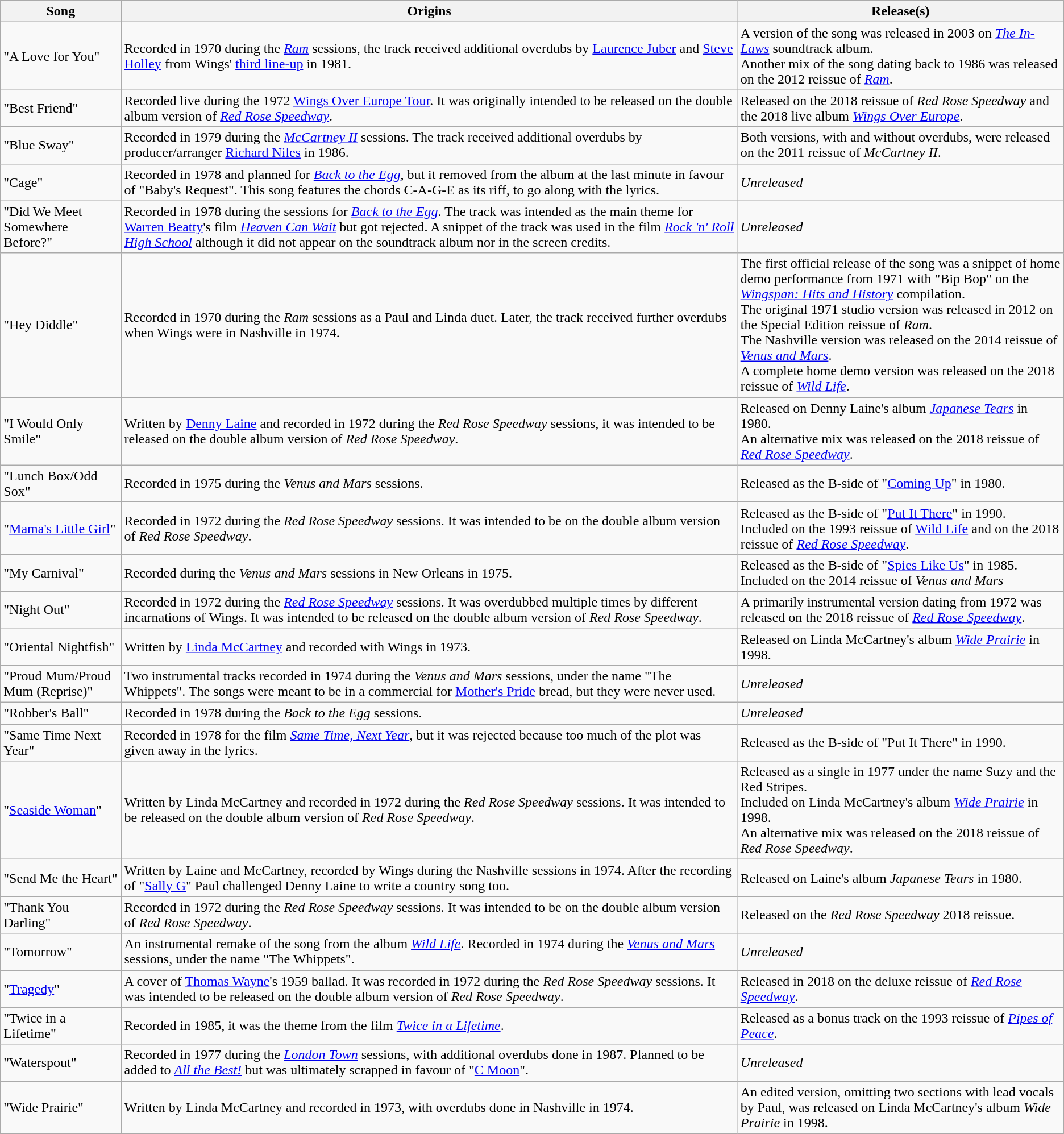<table class="wikitable">
<tr>
<th>Song</th>
<th>Origins</th>
<th>Release(s)</th>
</tr>
<tr>
<td>"A Love for You"</td>
<td>Recorded in 1970 during the <em><a href='#'>Ram</a></em> sessions, the track received additional overdubs by <a href='#'>Laurence Juber</a> and <a href='#'>Steve Holley</a> from Wings' <a href='#'>third line-up</a> in 1981.</td>
<td>A version of the song was released in 2003 on <em><a href='#'>The In-Laws</a></em> soundtrack album.<br>Another mix of the song dating back to 1986 was released on the 2012 reissue of <em><a href='#'>Ram</a></em>.</td>
</tr>
<tr>
<td>"Best Friend"</td>
<td>Recorded live during the 1972 <a href='#'>Wings Over Europe Tour</a>. It was originally intended to be released on the double album version of <em><a href='#'>Red Rose Speedway</a></em>.</td>
<td>Released on the 2018 reissue of <em>Red Rose Speedway</em> and the 2018 live album <em><a href='#'>Wings Over Europe</a></em>.</td>
</tr>
<tr>
<td>"Blue Sway"</td>
<td>Recorded in 1979 during the <em><a href='#'>McCartney II</a></em> sessions. The track received additional overdubs by producer/arranger <a href='#'>Richard Niles</a> in 1986.</td>
<td>Both versions, with and without overdubs, were released on the 2011 reissue of <em>McCartney II</em>.</td>
</tr>
<tr>
<td>"Cage"</td>
<td>Recorded in 1978 and planned for <em><a href='#'>Back to the Egg</a></em>, but it removed from the album at the last minute in favour of "Baby's Request". This song features the chords C-A-G-E as its riff, to go along with the lyrics.</td>
<td><em>Unreleased</em></td>
</tr>
<tr>
<td>"Did We Meet Somewhere Before?"</td>
<td>Recorded in 1978 during the sessions for <em><a href='#'>Back to the Egg</a></em>. The track was intended as the main theme for <a href='#'>Warren Beatty</a>'s film <em><a href='#'>Heaven Can Wait</a></em> but got rejected. A snippet of the track was used in the film <em><a href='#'>Rock 'n' Roll High School</a></em> although it did not appear on the soundtrack album nor in the screen credits.</td>
<td><em>Unreleased</em></td>
</tr>
<tr>
<td>"Hey Diddle"</td>
<td>Recorded in 1970 during the <em>Ram</em> sessions as a Paul and Linda duet. Later, the track received further overdubs when Wings were in Nashville in 1974.</td>
<td>The first official release of the song was a snippet of home demo performance from 1971 with "Bip Bop" on the <em><a href='#'>Wingspan: Hits and History</a></em> compilation.<br>The original 1971 studio version was released in 2012 on the Special Edition reissue of <em>Ram</em>.<br>The Nashville version was released on the 2014 reissue of <em><a href='#'>Venus and Mars</a></em>.<br>A complete home demo version was released on the 2018 reissue of <em><a href='#'>Wild Life</a></em>.</td>
</tr>
<tr>
<td>"I Would Only Smile"</td>
<td>Written by <a href='#'>Denny Laine</a> and recorded in 1972 during the <em>Red Rose Speedway</em> sessions, it was intended to be released on the double album version of <em>Red Rose Speedway</em>.</td>
<td>Released on Denny Laine's album <em><a href='#'>Japanese Tears</a></em> in 1980.<br>An alternative mix was released on the 2018 reissue of <em><a href='#'>Red Rose Speedway</a></em>.</td>
</tr>
<tr>
<td>"Lunch Box/Odd Sox"</td>
<td>Recorded in 1975 during the <em>Venus and Mars</em> sessions.</td>
<td>Released as the B-side of "<a href='#'>Coming Up</a>" in 1980.</td>
</tr>
<tr>
<td>"<a href='#'>Mama's Little Girl</a>"</td>
<td>Recorded in 1972 during the <em>Red Rose Speedway</em> sessions. It was intended to be on the double album version of <em>Red Rose Speedway</em>.</td>
<td>Released as the B-side of "<a href='#'>Put It There</a>" in 1990.<br>Included on the 1993 reissue of <a href='#'>Wild Life</a> and on the 2018 reissue of <em><a href='#'>Red Rose Speedway</a></em>.</td>
</tr>
<tr>
<td>"My Carnival"</td>
<td>Recorded during the <em>Venus and Mars</em> sessions in New Orleans in 1975.</td>
<td>Released as the B-side of "<a href='#'>Spies Like Us</a>" in 1985.<br>Included on the 2014 reissue of <em>Venus and Mars</em></td>
</tr>
<tr>
<td>"Night Out"</td>
<td>Recorded in 1972 during the <em><a href='#'>Red Rose Speedway</a></em> sessions. It was overdubbed multiple times by different incarnations of Wings. It was intended to be released on the double album version of <em>Red Rose Speedway</em>.</td>
<td>A primarily instrumental version dating from 1972 was released on the 2018 reissue of <em><a href='#'>Red Rose Speedway</a></em>.</td>
</tr>
<tr>
<td>"Oriental Nightfish"</td>
<td>Written by <a href='#'>Linda McCartney</a> and recorded with Wings in 1973.</td>
<td>Released on Linda McCartney's album <em><a href='#'>Wide Prairie</a></em> in 1998.</td>
</tr>
<tr>
<td>"Proud Mum/Proud Mum (Reprise)"</td>
<td>Two instrumental tracks recorded in 1974 during the <em>Venus and Mars</em> sessions, under the name "The Whippets". The songs were meant to be in a commercial for <a href='#'>Mother's Pride</a> bread, but they were never used.</td>
<td><em>Unreleased</em></td>
</tr>
<tr>
<td>"Robber's Ball"</td>
<td>Recorded in 1978 during the <em>Back to the Egg</em> sessions.</td>
<td><em>Unreleased</em></td>
</tr>
<tr>
<td>"Same Time Next Year"</td>
<td>Recorded in 1978 for the film <em><a href='#'>Same Time, Next Year</a></em>, but it was rejected because too much of the plot was given away in the lyrics.</td>
<td>Released as the B-side of "Put It There" in 1990.</td>
</tr>
<tr>
<td>"<a href='#'>Seaside Woman</a>"</td>
<td>Written by Linda McCartney and recorded in 1972 during the <em>Red Rose Speedway</em> sessions. It was intended to be released on the double album version of <em>Red Rose Speedway</em>.</td>
<td>Released as a single in 1977 under the name Suzy and the Red Stripes.<br>Included on Linda McCartney's album <em><a href='#'>Wide Prairie</a></em> in 1998.<br>An alternative mix was released on the 2018 reissue of <em>Red Rose Speedway</em>.</td>
</tr>
<tr>
<td>"Send Me the Heart"</td>
<td>Written by Laine and McCartney, recorded by Wings during the Nashville sessions in 1974. After the recording of "<a href='#'>Sally G</a>" Paul challenged Denny Laine to write a country song too.</td>
<td>Released on Laine's album <em>Japanese Tears</em> in 1980.</td>
</tr>
<tr>
<td>"Thank You Darling"</td>
<td>Recorded in 1972 during the <em>Red Rose Speedway</em> sessions. It was intended to be on the double album version of <em>Red Rose Speedway</em>.</td>
<td>Released on the <em>Red Rose Speedway</em> 2018 reissue.</td>
</tr>
<tr>
<td>"Tomorrow"</td>
<td>An instrumental remake of the song from the album <em><a href='#'>Wild Life</a></em>. Recorded in 1974 during the <em><a href='#'>Venus and Mars</a></em> sessions, under the name "The Whippets".</td>
<td><em>Unreleased</em></td>
</tr>
<tr>
<td>"<a href='#'>Tragedy</a>"</td>
<td>A cover of <a href='#'>Thomas Wayne</a>'s 1959 ballad. It was recorded in 1972 during the <em>Red Rose Speedway</em> sessions. It was intended to be released on the double album version of <em>Red Rose Speedway</em>.</td>
<td>Released in 2018 on the deluxe reissue of <em><a href='#'>Red Rose Speedway</a></em>.</td>
</tr>
<tr>
<td>"Twice in a Lifetime"</td>
<td>Recorded in 1985, it was the theme from the film <em><a href='#'>Twice in a Lifetime</a></em>.</td>
<td>Released as a bonus track on the 1993 reissue of <em><a href='#'>Pipes of Peace</a></em>.</td>
</tr>
<tr>
<td>"Waterspout"</td>
<td>Recorded in 1977 during the <em><a href='#'>London Town</a></em> sessions, with additional overdubs done in 1987. Planned to be added to <em><a href='#'>All the Best!</a></em> but was ultimately scrapped in favour of "<a href='#'>C Moon</a>".</td>
<td><em>Unreleased</em></td>
</tr>
<tr>
<td>"Wide Prairie"</td>
<td>Written by Linda McCartney and recorded in 1973, with overdubs done in Nashville in 1974.</td>
<td>An edited version, omitting two sections with lead vocals by Paul, was released on Linda McCartney's album <em>Wide Prairie</em> in 1998.</td>
</tr>
</table>
